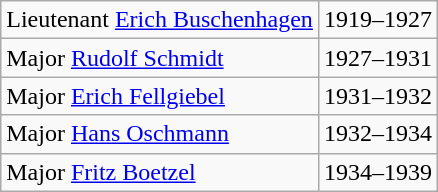<table class="wikitable">
<tr>
<td>Lieutenant <a href='#'>Erich Buschenhagen</a></td>
<td>1919–1927</td>
</tr>
<tr>
<td>Major <a href='#'>Rudolf Schmidt</a></td>
<td>1927–1931</td>
</tr>
<tr>
<td>Major <a href='#'>Erich Fellgiebel</a></td>
<td>1931–1932</td>
</tr>
<tr>
<td>Major <a href='#'>Hans Oschmann</a></td>
<td>1932–1934</td>
</tr>
<tr>
<td>Major <a href='#'>Fritz Boetzel</a></td>
<td>1934–1939</td>
</tr>
</table>
